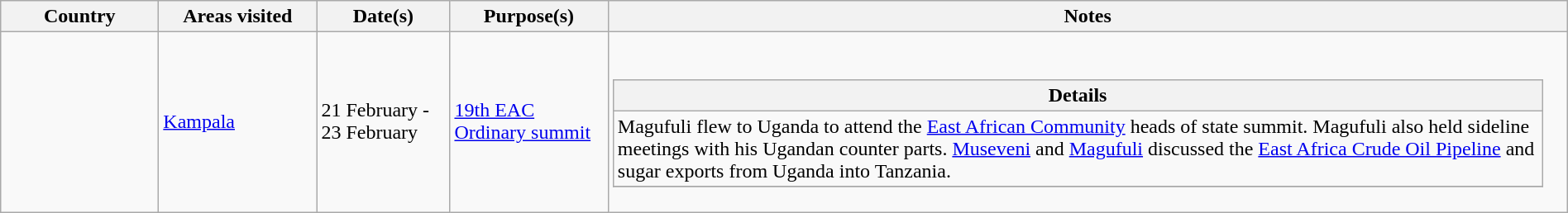<table class="wikitable outercollapse sortable" style="margin: 1em auto 1em auto">
<tr>
<th width="120">Country</th>
<th width="120">Areas visited</th>
<th width="100">Date(s)</th>
<th width="120">Purpose(s)</th>
<th>Notes</th>
</tr>
<tr>
<td></td>
<td><a href='#'>Kampala</a></td>
<td>21 February - 23 February</td>
<td><a href='#'>19th EAC Ordinary summit</a></td>
<td><br><table class="wikitable collapsible innercollapse">
<tr>
<th>Details</th>
</tr>
<tr>
<td>Magufuli flew to Uganda to attend the <a href='#'>East African Community</a> heads of state summit. Magufuli also held sideline meetings with his Ugandan counter parts. <a href='#'>Museveni</a> and <a href='#'>Magufuli</a> discussed the <a href='#'>East Africa Crude Oil Pipeline</a> and sugar exports from Uganda into Tanzania.</td>
</tr>
<tr>
</tr>
</table>
</td>
</tr>
</table>
